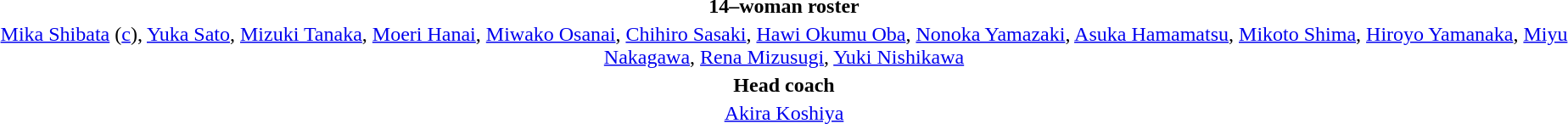<table style="text-align:center; margin-top:2em; margin-left:auto; margin-right:auto">
<tr>
<td><strong>14–woman roster</strong></td>
</tr>
<tr>
<td><a href='#'>Mika Shibata</a> (<a href='#'>c</a>), <a href='#'>Yuka Sato</a>, <a href='#'>Mizuki Tanaka</a>, <a href='#'>Moeri Hanai</a>, <a href='#'>Miwako Osanai</a>, <a href='#'>Chihiro Sasaki</a>, <a href='#'>Hawi Okumu Oba</a>, <a href='#'>Nonoka Yamazaki</a>, <a href='#'>Asuka Hamamatsu</a>, <a href='#'>Mikoto Shima</a>, <a href='#'>Hiroyo Yamanaka</a>, <a href='#'>Miyu Nakagawa</a>, <a href='#'>Rena Mizusugi</a>, <a href='#'>Yuki Nishikawa</a></td>
</tr>
<tr>
<td><strong>Head coach</strong></td>
</tr>
<tr>
<td><a href='#'>Akira Koshiya</a></td>
</tr>
<tr>
<td></td>
</tr>
</table>
